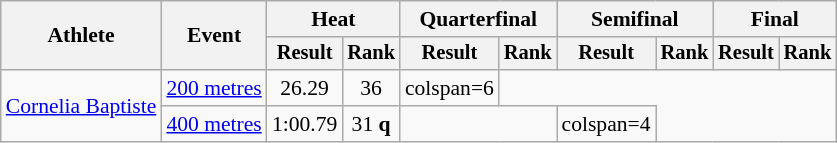<table class=wikitable style=font-size:90%>
<tr>
<th rowspan=2>Athlete</th>
<th rowspan=2>Event</th>
<th colspan=2>Heat</th>
<th colspan=2>Quarterfinal</th>
<th colspan=2>Semifinal</th>
<th colspan=2>Final</th>
</tr>
<tr style=font-size:95%>
<th>Result</th>
<th>Rank</th>
<th>Result</th>
<th>Rank</th>
<th>Result</th>
<th>Rank</th>
<th>Result</th>
<th>Rank</th>
</tr>
<tr align=center>
<td align=left rowspan=2><a href='#'>Cornelia Baptiste</a></td>
<td align=left><a href='#'>200 metres</a></td>
<td>26.29</td>
<td>36</td>
<td>colspan=6 </td>
</tr>
<tr align=center>
<td align=left><a href='#'>400 metres</a></td>
<td>1:00.79</td>
<td>31 <strong>q</strong></td>
<td colspan=2></td>
<td>colspan=4 </td>
</tr>
</table>
